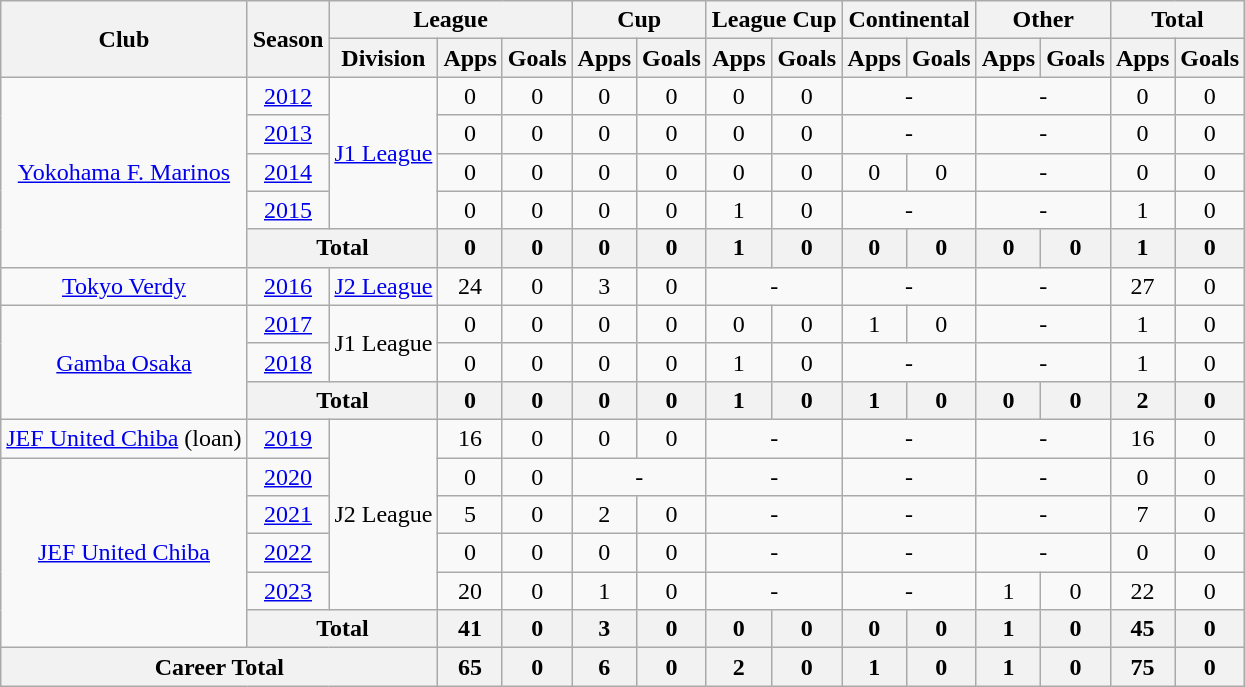<table class="wikitable" style="text-align:center;">
<tr>
<th rowspan=2>Club</th>
<th rowspan=2>Season</th>
<th colspan=3>League</th>
<th colspan=2>Cup</th>
<th colspan=2>League Cup</th>
<th colspan=2>Continental</th>
<th colspan=2>Other</th>
<th colspan=2>Total</th>
</tr>
<tr>
<th>Division</th>
<th>Apps</th>
<th>Goals</th>
<th>Apps</th>
<th>Goals</th>
<th>Apps</th>
<th>Goals</th>
<th>Apps</th>
<th>Goals</th>
<th>Apps</th>
<th>Goals</th>
<th>Apps</th>
<th>Goals</th>
</tr>
<tr>
<td rowspan="5"><a href='#'>Yokohama F. Marinos</a></td>
<td><a href='#'>2012</a></td>
<td rowspan="4"><a href='#'>J1 League</a></td>
<td>0</td>
<td>0</td>
<td>0</td>
<td>0</td>
<td>0</td>
<td>0</td>
<td colspan="2">-</td>
<td colspan="2">-</td>
<td>0</td>
<td>0</td>
</tr>
<tr>
<td><a href='#'>2013</a></td>
<td>0</td>
<td>0</td>
<td>0</td>
<td>0</td>
<td>0</td>
<td>0</td>
<td colspan="2">-</td>
<td colspan="2">-</td>
<td>0</td>
<td>0</td>
</tr>
<tr>
<td><a href='#'>2014</a></td>
<td>0</td>
<td>0</td>
<td>0</td>
<td>0</td>
<td>0</td>
<td>0</td>
<td>0</td>
<td>0</td>
<td colspan="2">-</td>
<td>0</td>
<td>0</td>
</tr>
<tr>
<td><a href='#'>2015</a></td>
<td>0</td>
<td>0</td>
<td>0</td>
<td>0</td>
<td>1</td>
<td>0</td>
<td colspan="2">-</td>
<td colspan="2">-</td>
<td>1</td>
<td>0</td>
</tr>
<tr>
<th colspan=2>Total</th>
<th>0</th>
<th>0</th>
<th>0</th>
<th>0</th>
<th>1</th>
<th>0</th>
<th>0</th>
<th>0</th>
<th>0</th>
<th>0</th>
<th>1</th>
<th>0</th>
</tr>
<tr>
<td><a href='#'>Tokyo Verdy</a></td>
<td><a href='#'>2016</a></td>
<td><a href='#'>J2 League</a></td>
<td>24</td>
<td>0</td>
<td>3</td>
<td>0</td>
<td colspan="2">-</td>
<td colspan="2">-</td>
<td colspan="2">-</td>
<td>27</td>
<td>0</td>
</tr>
<tr>
<td rowspan="3"><a href='#'>Gamba Osaka</a></td>
<td><a href='#'>2017</a></td>
<td rowspan="2">J1 League</td>
<td>0</td>
<td>0</td>
<td>0</td>
<td>0</td>
<td>0</td>
<td>0</td>
<td>1</td>
<td>0</td>
<td colspan="2">-</td>
<td>1</td>
<td>0</td>
</tr>
<tr>
<td><a href='#'>2018</a></td>
<td>0</td>
<td>0</td>
<td>0</td>
<td>0</td>
<td>1</td>
<td>0</td>
<td colspan="2">-</td>
<td colspan="2">-</td>
<td>1</td>
<td>0</td>
</tr>
<tr>
<th colspan=2>Total</th>
<th>0</th>
<th>0</th>
<th>0</th>
<th>0</th>
<th>1</th>
<th>0</th>
<th>1</th>
<th>0</th>
<th>0</th>
<th>0</th>
<th>2</th>
<th>0</th>
</tr>
<tr>
<td><a href='#'>JEF United Chiba</a> (loan)</td>
<td><a href='#'>2019</a></td>
<td rowspan="5">J2 League</td>
<td>16</td>
<td>0</td>
<td>0</td>
<td>0</td>
<td colspan="2">-</td>
<td colspan="2">-</td>
<td colspan="2">-</td>
<td>16</td>
<td>0</td>
</tr>
<tr>
<td rowspan="5"><a href='#'>JEF United Chiba</a></td>
<td><a href='#'>2020</a></td>
<td>0</td>
<td>0</td>
<td colspan="2">-</td>
<td colspan="2">-</td>
<td colspan="2">-</td>
<td colspan="2">-</td>
<td>0</td>
<td>0</td>
</tr>
<tr>
<td><a href='#'>2021</a></td>
<td>5</td>
<td>0</td>
<td>2</td>
<td>0</td>
<td colspan="2">-</td>
<td colspan="2">-</td>
<td colspan="2">-</td>
<td>7</td>
<td>0</td>
</tr>
<tr>
<td><a href='#'>2022</a></td>
<td>0</td>
<td>0</td>
<td>0</td>
<td>0</td>
<td colspan="2">-</td>
<td colspan="2">-</td>
<td colspan="2">-</td>
<td>0</td>
<td>0</td>
</tr>
<tr>
<td><a href='#'>2023</a></td>
<td>20</td>
<td>0</td>
<td>1</td>
<td>0</td>
<td colspan="2">-</td>
<td colspan="2">-</td>
<td>1</td>
<td>0</td>
<td>22</td>
<td>0</td>
</tr>
<tr>
<th colspan=2>Total</th>
<th>41</th>
<th>0</th>
<th>3</th>
<th>0</th>
<th>0</th>
<th>0</th>
<th>0</th>
<th>0</th>
<th>1</th>
<th>0</th>
<th>45</th>
<th>0</th>
</tr>
<tr>
<th colspan=3>Career Total</th>
<th>65</th>
<th>0</th>
<th>6</th>
<th>0</th>
<th>2</th>
<th>0</th>
<th>1</th>
<th>0</th>
<th>1</th>
<th>0</th>
<th>75</th>
<th>0</th>
</tr>
</table>
